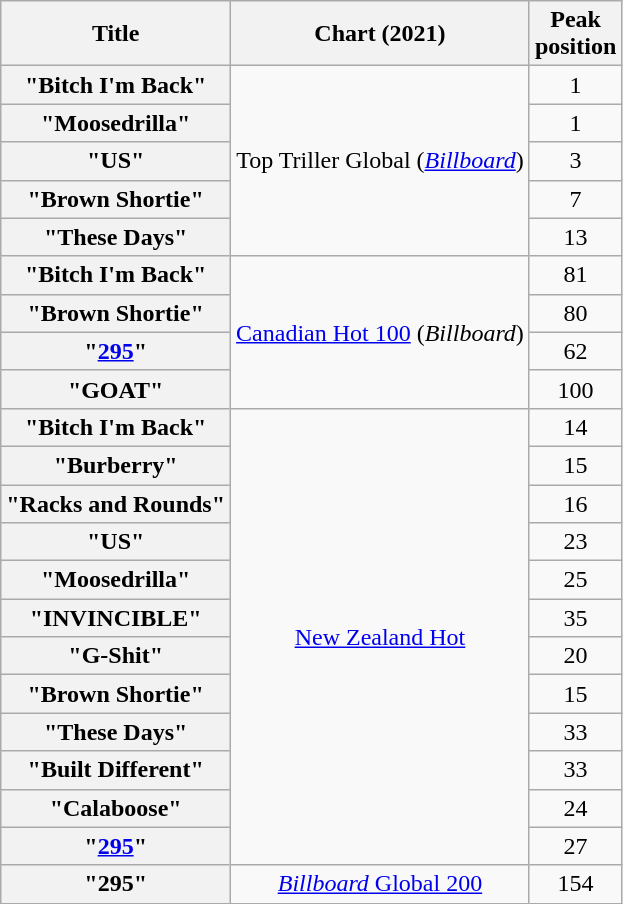<table class="wikitable sortable plainrowheaders" style="text-align:center">
<tr>
<th scope="col">Title</th>
<th scope="col">Chart (2021)</th>
<th scope="col">Peak<br>position</th>
</tr>
<tr>
<th scope="row">"Bitch I'm Back"</th>
<td rowspan="5">Top Triller Global (<em><a href='#'>Billboard</a></em>)</td>
<td>1</td>
</tr>
<tr>
<th scope="row">"Moosedrilla"</th>
<td>1</td>
</tr>
<tr>
<th scope="row">"US"</th>
<td>3</td>
</tr>
<tr>
<th scope="row">"Brown Shortie"</th>
<td>7</td>
</tr>
<tr>
<th scope="row">"These Days"</th>
<td>13</td>
</tr>
<tr>
<th scope="row">"Bitch I'm Back"</th>
<td rowspan="4"><a href='#'>Canadian Hot 100</a> (<em>Billboard</em>)</td>
<td>81</td>
</tr>
<tr>
<th scope="row">"Brown Shortie"</th>
<td>80</td>
</tr>
<tr>
<th scope="row">"<a href='#'>295</a>"</th>
<td>62</td>
</tr>
<tr>
<th scope="row">"GOAT"</th>
<td>100</td>
</tr>
<tr>
<th scope="row">"Bitch I'm Back"</th>
<td rowspan="12"><a href='#'>New Zealand Hot</a></td>
<td>14</td>
</tr>
<tr>
<th scope="row">"Burberry"</th>
<td>15</td>
</tr>
<tr>
<th scope="row">"Racks and Rounds"</th>
<td>16</td>
</tr>
<tr>
<th scope="row">"US"</th>
<td>23</td>
</tr>
<tr>
<th scope="row">"Moosedrilla"</th>
<td>25</td>
</tr>
<tr>
<th scope="row">"INVINCIBLE"</th>
<td>35</td>
</tr>
<tr>
<th scope="row">"G-Shit"</th>
<td>20</td>
</tr>
<tr>
<th scope="row">"Brown Shortie"</th>
<td>15</td>
</tr>
<tr>
<th scope="row">"These Days"</th>
<td>33</td>
</tr>
<tr>
<th scope="row">"Built Different"</th>
<td>33</td>
</tr>
<tr>
<th scope="row">"Calaboose"</th>
<td>24</td>
</tr>
<tr>
<th scope="row">"<a href='#'>295</a>"</th>
<td>27</td>
</tr>
<tr>
<th scope="row">"295"</th>
<td><a href='#'><em>Billboard</em> Global 200</a></td>
<td>154</td>
</tr>
</table>
